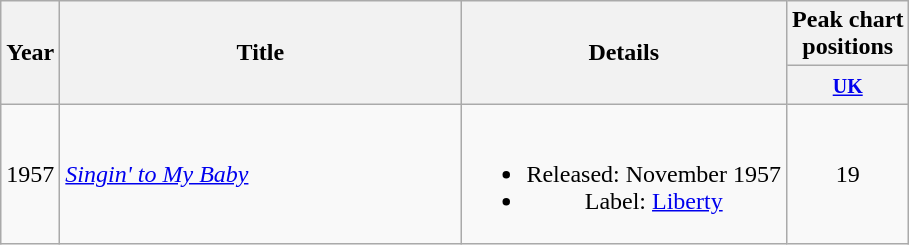<table class="wikitable" style="text-align:center">
<tr>
<th rowspan="2">Year</th>
<th rowspan="2" style="width:260px;">Title</th>
<th rowspan="2">Details</th>
<th>Peak chart<br>positions</th>
</tr>
<tr>
<th><small><a href='#'>UK</a></small><br></th>
</tr>
<tr>
<td>1957</td>
<td align="left"><em><a href='#'>Singin' to My Baby</a></em></td>
<td><br><ul><li>Released: November 1957</li><li>Label: <a href='#'>Liberty</a></li></ul></td>
<td>19</td>
</tr>
</table>
